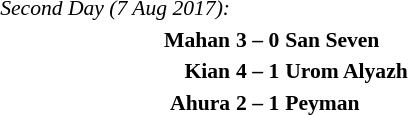<table style="font-size:90%; margin: 0 auto;">
<tr>
<td><em>Second Day (7 Aug 2017):</em></td>
</tr>
<tr>
<td align="right"><strong>Mahan</strong></td>
<td align="center"><strong>3 – 0</strong></td>
<td><strong>San Seven</strong></td>
</tr>
<tr>
<td align="right"><strong>Kian</strong></td>
<td align="center"><strong>4 – 1</strong></td>
<td><strong>Urom Alyazh</strong></td>
</tr>
<tr>
<td align="right"><strong>Ahura</strong></td>
<td align="center"><strong>2 – 1</strong></td>
<td><strong>Peyman</strong></td>
</tr>
</table>
